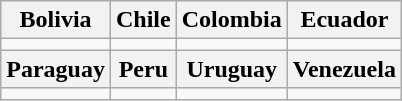<table class="wikitable">
<tr>
<th>Bolivia</th>
<th>Chile</th>
<th>Colombia</th>
<th>Ecuador</th>
</tr>
<tr>
<td valign=top></td>
<td valign=top></td>
<td valign=top></td>
<td valign=top></td>
</tr>
<tr>
<th>Paraguay</th>
<th>Peru</th>
<th>Uruguay</th>
<th>Venezuela</th>
</tr>
<tr>
<td valign=top></td>
<td valign=top></td>
<td valign=top></td>
<td valign=top></td>
</tr>
</table>
